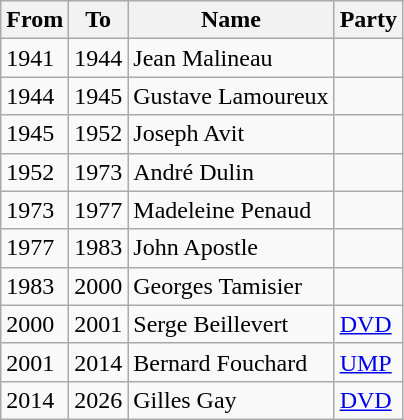<table class="wikitable">
<tr>
<th>From</th>
<th>To</th>
<th>Name</th>
<th>Party</th>
</tr>
<tr>
<td>1941</td>
<td>1944</td>
<td>Jean Malineau</td>
<td></td>
</tr>
<tr>
<td>1944</td>
<td>1945</td>
<td>Gustave Lamoureux</td>
<td></td>
</tr>
<tr>
<td>1945</td>
<td>1952</td>
<td>Joseph Avit</td>
<td></td>
</tr>
<tr>
<td>1952</td>
<td>1973</td>
<td>André Dulin</td>
<td></td>
</tr>
<tr>
<td>1973</td>
<td>1977</td>
<td>Madeleine Penaud</td>
<td></td>
</tr>
<tr>
<td>1977</td>
<td>1983</td>
<td>John Apostle</td>
<td></td>
</tr>
<tr>
<td>1983</td>
<td>2000</td>
<td>Georges Tamisier</td>
<td></td>
</tr>
<tr>
<td>2000</td>
<td>2001</td>
<td>Serge Beillevert</td>
<td><a href='#'>DVD</a></td>
</tr>
<tr>
<td>2001</td>
<td>2014</td>
<td>Bernard Fouchard</td>
<td><a href='#'>UMP</a></td>
</tr>
<tr>
<td>2014</td>
<td>2026</td>
<td>Gilles Gay</td>
<td><a href='#'>DVD</a></td>
</tr>
</table>
